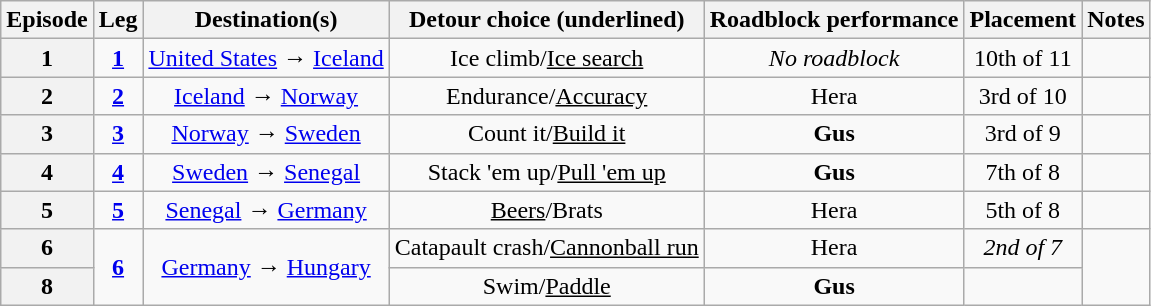<table class="wikitable unsortable" style="text-align:center;">
<tr>
<th scope="col" class="unsortable">Episode</th>
<th scope="col">Leg</th>
<th scope="col">Destination(s)</th>
<th scope="col">Detour choice (underlined)</th>
<th scope="col">Roadblock performance</th>
<th scope="col">Placement</th>
<th scope="col">Notes</th>
</tr>
<tr>
<th scope="row" style="text-align:center">1</th>
<td><strong><a href='#'>1</a></strong></td>
<td><a href='#'>United States</a> → <a href='#'>Iceland</a></td>
<td>Ice climb/<u>Ice search</u></td>
<td><em>No roadblock</em></td>
<td>10th of 11</td>
<td></td>
</tr>
<tr>
<th scope="row" style="text-align:center">2</th>
<td><strong><a href='#'>2</a></strong></td>
<td><a href='#'>Iceland</a> → <a href='#'>Norway</a></td>
<td>Endurance/<u>Accuracy</u></td>
<td>Hera</td>
<td>3rd of 10</td>
<td></td>
</tr>
<tr>
<th scope="row" style="text-align:center">3</th>
<td><strong><a href='#'>3</a></strong></td>
<td><a href='#'>Norway</a> → <a href='#'>Sweden</a></td>
<td>Count it/<u>Build it</u></td>
<td><strong>Gus</strong></td>
<td>3rd of 9</td>
<td></td>
</tr>
<tr>
<th scope="row" style="text-align:center">4</th>
<td><strong><a href='#'>4</a></strong></td>
<td><a href='#'>Sweden</a> → <a href='#'>Senegal</a></td>
<td>Stack 'em up/<u>Pull 'em up</u></td>
<td><strong>Gus</strong></td>
<td>7th of 8</td>
<td></td>
</tr>
<tr>
<th scope="row" style="text-align:center">5</th>
<td><strong><a href='#'>5</a></strong></td>
<td><a href='#'>Senegal</a> → <a href='#'>Germany</a></td>
<td><u>Beers</u>/Brats</td>
<td>Hera</td>
<td>5th of 8</td>
<td></td>
</tr>
<tr>
<th>6</th>
<td rowspan="2"><strong><a href='#'>6</a></strong></td>
<td rowspan="2"><a href='#'>Germany</a> → <a href='#'>Hungary</a></td>
<td>Catapault crash/<u>Cannonball run</u></td>
<td>Hera</td>
<td><em>2nd of 7</em></td>
<td rowspan="2"></td>
</tr>
<tr>
<th>8</th>
<td>Swim/<u>Paddle</u></td>
<td><strong>Gus</strong></td>
<td></td>
</tr>
</table>
